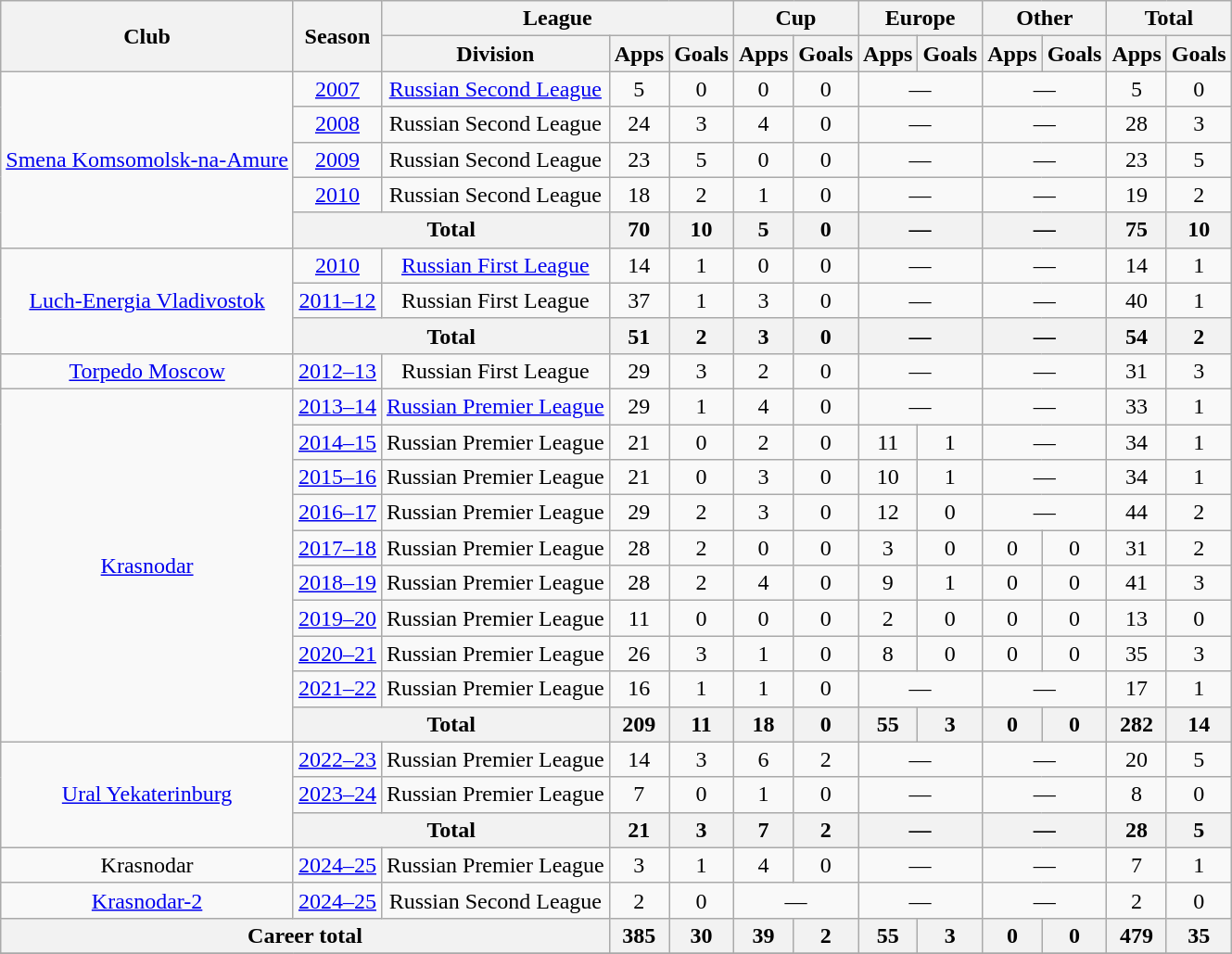<table class="wikitable" style="text-align: center;">
<tr>
<th rowspan="2">Club</th>
<th rowspan="2">Season</th>
<th colspan="3">League</th>
<th colspan="2">Cup</th>
<th colspan="2">Europe</th>
<th colspan="2">Other</th>
<th colspan="2">Total</th>
</tr>
<tr>
<th>Division</th>
<th>Apps</th>
<th>Goals</th>
<th>Apps</th>
<th>Goals</th>
<th>Apps</th>
<th>Goals</th>
<th>Apps</th>
<th>Goals</th>
<th>Apps</th>
<th>Goals</th>
</tr>
<tr>
<td rowspan=5><a href='#'>Smena Komsomolsk-na-Amure</a></td>
<td><a href='#'>2007</a></td>
<td><a href='#'>Russian Second League</a></td>
<td>5</td>
<td>0</td>
<td>0</td>
<td>0</td>
<td colspan="2">—</td>
<td colspan="2">—</td>
<td>5</td>
<td>0</td>
</tr>
<tr>
<td><a href='#'>2008</a></td>
<td>Russian Second League</td>
<td>24</td>
<td>3</td>
<td>4</td>
<td>0</td>
<td colspan="2">—</td>
<td colspan="2">—</td>
<td>28</td>
<td>3</td>
</tr>
<tr>
<td><a href='#'>2009</a></td>
<td>Russian Second League</td>
<td>23</td>
<td>5</td>
<td>0</td>
<td>0</td>
<td colspan="2">—</td>
<td colspan="2">—</td>
<td>23</td>
<td>5</td>
</tr>
<tr>
<td><a href='#'>2010</a></td>
<td>Russian Second League</td>
<td>18</td>
<td>2</td>
<td>1</td>
<td>0</td>
<td colspan="2">—</td>
<td colspan="2">—</td>
<td>19</td>
<td>2</td>
</tr>
<tr>
<th colspan="2">Total</th>
<th>70</th>
<th>10</th>
<th>5</th>
<th>0</th>
<th colspan="2">—</th>
<th colspan="2">—</th>
<th>75</th>
<th>10</th>
</tr>
<tr>
<td rowspan=3><a href='#'>Luch-Energia Vladivostok</a></td>
<td><a href='#'>2010</a></td>
<td><a href='#'>Russian First League</a></td>
<td>14</td>
<td>1</td>
<td>0</td>
<td>0</td>
<td colspan="2">—</td>
<td colspan="2">—</td>
<td>14</td>
<td>1</td>
</tr>
<tr>
<td><a href='#'>2011–12</a></td>
<td>Russian First League</td>
<td>37</td>
<td>1</td>
<td>3</td>
<td>0</td>
<td colspan="2">—</td>
<td colspan="2">—</td>
<td>40</td>
<td>1</td>
</tr>
<tr>
<th colspan="2">Total</th>
<th>51</th>
<th>2</th>
<th>3</th>
<th>0</th>
<th colspan="2">—</th>
<th colspan="2">—</th>
<th>54</th>
<th>2</th>
</tr>
<tr>
<td><a href='#'>Torpedo Moscow</a></td>
<td><a href='#'>2012–13</a></td>
<td>Russian First League</td>
<td>29</td>
<td>3</td>
<td>2</td>
<td>0</td>
<td colspan="2">—</td>
<td colspan="2">—</td>
<td>31</td>
<td>3</td>
</tr>
<tr>
<td rowspan=10><a href='#'>Krasnodar</a></td>
<td><a href='#'>2013–14</a></td>
<td><a href='#'>Russian Premier League</a></td>
<td>29</td>
<td>1</td>
<td>4</td>
<td>0</td>
<td colspan="2">—</td>
<td colspan="2">—</td>
<td>33</td>
<td>1</td>
</tr>
<tr>
<td><a href='#'>2014–15</a></td>
<td>Russian Premier League</td>
<td>21</td>
<td>0</td>
<td>2</td>
<td>0</td>
<td>11</td>
<td>1</td>
<td colspan="2">—</td>
<td>34</td>
<td>1</td>
</tr>
<tr>
<td><a href='#'>2015–16</a></td>
<td>Russian Premier League</td>
<td>21</td>
<td>0</td>
<td>3</td>
<td>0</td>
<td>10</td>
<td>1</td>
<td colspan="2">—</td>
<td>34</td>
<td>1</td>
</tr>
<tr>
<td><a href='#'>2016–17</a></td>
<td>Russian Premier League</td>
<td>29</td>
<td>2</td>
<td>3</td>
<td>0</td>
<td>12</td>
<td>0</td>
<td colspan="2">—</td>
<td>44</td>
<td>2</td>
</tr>
<tr>
<td><a href='#'>2017–18</a></td>
<td>Russian Premier League</td>
<td>28</td>
<td>2</td>
<td>0</td>
<td>0</td>
<td>3</td>
<td>0</td>
<td>0</td>
<td>0</td>
<td>31</td>
<td>2</td>
</tr>
<tr>
<td><a href='#'>2018–19</a></td>
<td>Russian Premier League</td>
<td>28</td>
<td>2</td>
<td>4</td>
<td>0</td>
<td>9</td>
<td>1</td>
<td>0</td>
<td>0</td>
<td>41</td>
<td>3</td>
</tr>
<tr>
<td><a href='#'>2019–20</a></td>
<td>Russian Premier League</td>
<td>11</td>
<td>0</td>
<td>0</td>
<td>0</td>
<td>2</td>
<td>0</td>
<td>0</td>
<td>0</td>
<td>13</td>
<td>0</td>
</tr>
<tr>
<td><a href='#'>2020–21</a></td>
<td>Russian Premier League</td>
<td>26</td>
<td>3</td>
<td>1</td>
<td>0</td>
<td>8</td>
<td>0</td>
<td>0</td>
<td>0</td>
<td>35</td>
<td>3</td>
</tr>
<tr>
<td><a href='#'>2021–22</a></td>
<td>Russian Premier League</td>
<td>16</td>
<td>1</td>
<td>1</td>
<td>0</td>
<td colspan="2">—</td>
<td colspan="2">—</td>
<td>17</td>
<td>1</td>
</tr>
<tr>
<th colspan="2">Total</th>
<th>209</th>
<th>11</th>
<th>18</th>
<th>0</th>
<th>55</th>
<th>3</th>
<th>0</th>
<th>0</th>
<th>282</th>
<th>14</th>
</tr>
<tr>
<td rowspan="3"><a href='#'>Ural Yekaterinburg</a></td>
<td><a href='#'>2022–23</a></td>
<td>Russian Premier League</td>
<td>14</td>
<td>3</td>
<td>6</td>
<td>2</td>
<td colspan="2">—</td>
<td colspan="2">—</td>
<td>20</td>
<td>5</td>
</tr>
<tr>
<td><a href='#'>2023–24</a></td>
<td>Russian Premier League</td>
<td>7</td>
<td>0</td>
<td>1</td>
<td>0</td>
<td colspan="2">—</td>
<td colspan="2">—</td>
<td>8</td>
<td>0</td>
</tr>
<tr>
<th colspan="2">Total</th>
<th>21</th>
<th>3</th>
<th>7</th>
<th>2</th>
<th colspan="2">—</th>
<th colspan="2">—</th>
<th>28</th>
<th>5</th>
</tr>
<tr>
<td>Krasnodar</td>
<td><a href='#'>2024–25</a></td>
<td>Russian Premier League</td>
<td>3</td>
<td>1</td>
<td>4</td>
<td>0</td>
<td colspan="2">—</td>
<td colspan="2">—</td>
<td>7</td>
<td>1</td>
</tr>
<tr>
<td><a href='#'>Krasnodar-2</a></td>
<td><a href='#'>2024–25</a></td>
<td>Russian Second League</td>
<td>2</td>
<td>0</td>
<td colspan="2">—</td>
<td colspan="2">—</td>
<td colspan="2">—</td>
<td>2</td>
<td>0</td>
</tr>
<tr>
<th colspan="3">Career total</th>
<th>385</th>
<th>30</th>
<th>39</th>
<th>2</th>
<th>55</th>
<th>3</th>
<th>0</th>
<th>0</th>
<th>479</th>
<th>35</th>
</tr>
<tr>
</tr>
</table>
